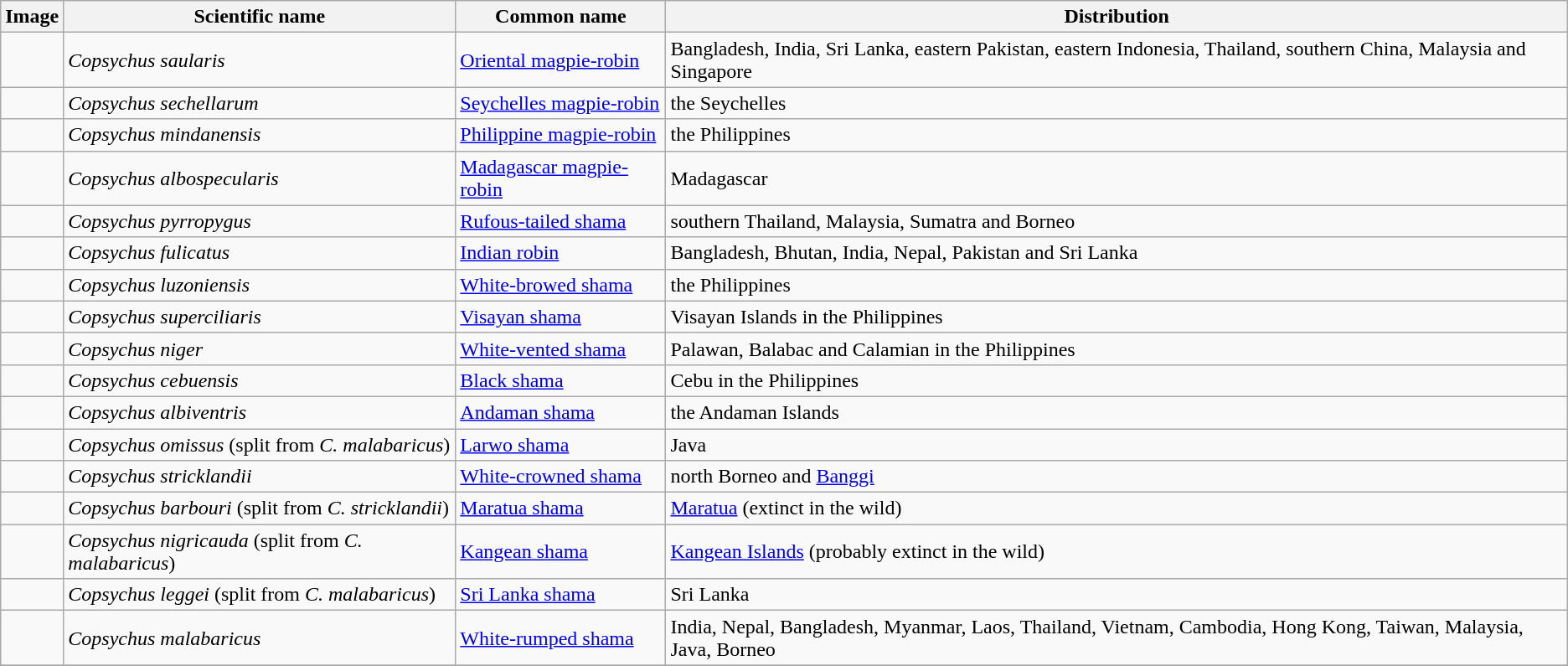<table class="wikitable">
<tr>
<th>Image</th>
<th>Scientific name</th>
<th>Common name</th>
<th>Distribution</th>
</tr>
<tr>
<td></td>
<td><em>Copsychus saularis</em></td>
<td><a href='#'>Oriental magpie-robin</a></td>
<td>Bangladesh, India, Sri Lanka, eastern Pakistan, eastern Indonesia, Thailand, southern China, Malaysia and Singapore</td>
</tr>
<tr>
<td></td>
<td><em>Copsychus sechellarum</em></td>
<td><a href='#'>Seychelles magpie-robin</a></td>
<td>the Seychelles</td>
</tr>
<tr>
<td></td>
<td><em>Copsychus mindanensis</em></td>
<td><a href='#'>Philippine magpie-robin</a></td>
<td>the Philippines</td>
</tr>
<tr>
<td></td>
<td><em>Copsychus albospecularis</em></td>
<td><a href='#'>Madagascar magpie-robin</a></td>
<td>Madagascar</td>
</tr>
<tr>
<td></td>
<td><em>Copsychus pyrropygus</em></td>
<td><a href='#'>Rufous-tailed shama</a></td>
<td>southern Thailand, Malaysia, Sumatra and Borneo</td>
</tr>
<tr>
<td></td>
<td><em>Copsychus fulicatus</em></td>
<td><a href='#'>Indian robin</a></td>
<td>Bangladesh, Bhutan, India, Nepal, Pakistan and Sri Lanka</td>
</tr>
<tr>
<td></td>
<td><em>Copsychus luzoniensis</em></td>
<td><a href='#'>White-browed shama</a></td>
<td>the Philippines</td>
</tr>
<tr>
<td></td>
<td><em>Copsychus superciliaris</em></td>
<td><a href='#'>Visayan shama</a></td>
<td>Visayan Islands in the Philippines</td>
</tr>
<tr>
<td></td>
<td><em>Copsychus niger</em></td>
<td><a href='#'>White-vented shama</a></td>
<td>Palawan, Balabac and Calamian in the Philippines</td>
</tr>
<tr>
<td></td>
<td><em>Copsychus cebuensis</em></td>
<td><a href='#'>Black shama</a></td>
<td>Cebu in the Philippines</td>
</tr>
<tr>
<td></td>
<td><em>Copsychus albiventris</em></td>
<td><a href='#'>Andaman shama</a></td>
<td>the Andaman Islands</td>
</tr>
<tr>
<td></td>
<td><em>Copsychus omissus</em> (split from <em>C. malabaricus</em>)</td>
<td><a href='#'>Larwo shama</a></td>
<td>Java</td>
</tr>
<tr>
<td></td>
<td><em>Copsychus stricklandii</em></td>
<td><a href='#'>White-crowned shama</a></td>
<td>north Borneo and <a href='#'>Banggi</a></td>
</tr>
<tr>
<td></td>
<td><em>Copsychus barbouri</em> (split from <em>C. stricklandii</em>)</td>
<td><a href='#'>Maratua shama</a></td>
<td><a href='#'>Maratua</a> (extinct in the wild)</td>
</tr>
<tr>
<td></td>
<td><em>Copsychus nigricauda</em> (split from <em>C. malabaricus</em>)</td>
<td><a href='#'>Kangean shama</a></td>
<td><a href='#'>Kangean Islands</a> (probably extinct in the wild)</td>
</tr>
<tr>
<td></td>
<td><em>Copsychus leggei</em> (split from <em>C. malabaricus</em>)</td>
<td><a href='#'>Sri Lanka shama</a></td>
<td>Sri Lanka</td>
</tr>
<tr>
<td></td>
<td><em>Copsychus malabaricus</em></td>
<td><a href='#'>White-rumped shama</a></td>
<td>India, Nepal, Bangladesh, Myanmar, Laos, Thailand, Vietnam, Cambodia, Hong Kong, Taiwan, Malaysia, Java, Borneo</td>
</tr>
<tr>
</tr>
</table>
